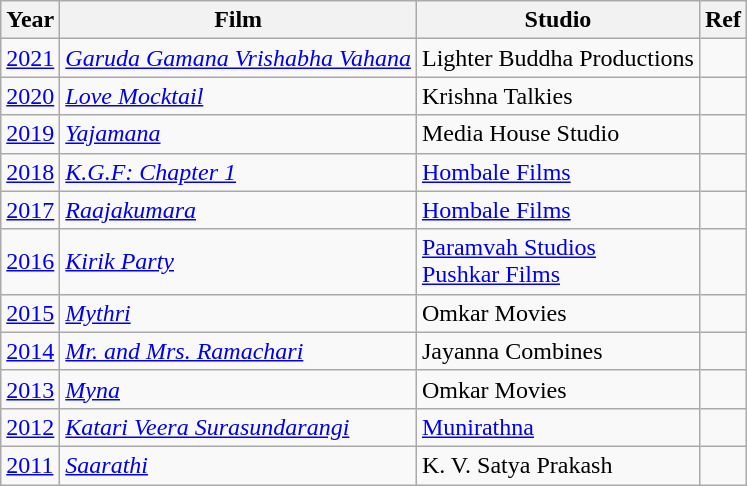<table class="wikitable">
<tr>
<th>Year</th>
<th>Film</th>
<th>Studio</th>
<th>Ref</th>
</tr>
<tr>
<td><a href='#'>2021</a></td>
<td><em><a href='#'>Garuda Gamana Vrishabha Vahana</a></em></td>
<td>Lighter Buddha Productions</td>
<td></td>
</tr>
<tr>
<td><a href='#'>2020</a></td>
<td><em><a href='#'>Love Mocktail</a></em></td>
<td>Krishna Talkies</td>
<td></td>
</tr>
<tr>
<td><a href='#'>2019</a></td>
<td><a href='#'><em>Yajamana</em></a></td>
<td>Media House Studio</td>
<td></td>
</tr>
<tr>
<td><a href='#'>2018</a></td>
<td><em><a href='#'>K.G.F: Chapter 1</a></em></td>
<td><a href='#'>Hombale Films</a></td>
<td></td>
</tr>
<tr>
<td><a href='#'>2017</a></td>
<td><em><a href='#'>Raajakumara</a></em></td>
<td><a href='#'>Hombale Films</a></td>
<td></td>
</tr>
<tr>
<td><a href='#'>2016</a></td>
<td><em><a href='#'>Kirik Party</a></em></td>
<td><a href='#'>Paramvah Studios</a><br><a href='#'>Pushkar Films</a></td>
<td></td>
</tr>
<tr>
<td><a href='#'>2015</a></td>
<td><a href='#'><em>Mythri</em></a></td>
<td>Omkar Movies</td>
<td></td>
</tr>
<tr>
<td><a href='#'>2014</a></td>
<td><em><a href='#'>Mr. and Mrs. Ramachari</a></em></td>
<td>Jayanna Combines</td>
<td></td>
</tr>
<tr>
<td><a href='#'>2013</a></td>
<td><a href='#'><em>Myna</em></a></td>
<td>Omkar Movies</td>
<td></td>
</tr>
<tr>
<td><a href='#'>2012</a></td>
<td><em><a href='#'>Katari Veera Surasundarangi</a></em></td>
<td><a href='#'>Munirathna</a></td>
<td></td>
</tr>
<tr>
<td><a href='#'>2011</a></td>
<td><em><a href='#'>Saarathi</a></em></td>
<td>K. V. Satya Prakash</td>
<td></td>
</tr>
</table>
